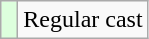<table class="wikitable">
<tr>
<td style="background:#dfd;"> </td>
<td>Regular cast</td>
</tr>
</table>
